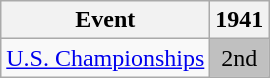<table class="wikitable">
<tr>
<th>Event</th>
<th>1941</th>
</tr>
<tr>
<td><a href='#'>U.S. Championships</a></td>
<td align="center" bgcolor="silver">2nd</td>
</tr>
</table>
